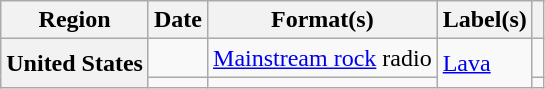<table class="wikitable plainrowheaders">
<tr>
<th scope="col">Region</th>
<th scope="col">Date</th>
<th scope="col">Format(s)</th>
<th scope="col">Label(s)</th>
<th scope="col"></th>
</tr>
<tr>
<th scope="row" rowspan="2">United States</th>
<td></td>
<td><a href='#'>Mainstream rock</a> radio</td>
<td rowspan="2"><a href='#'>Lava</a></td>
<td></td>
</tr>
<tr>
<td></td>
<td></td>
<td></td>
</tr>
</table>
